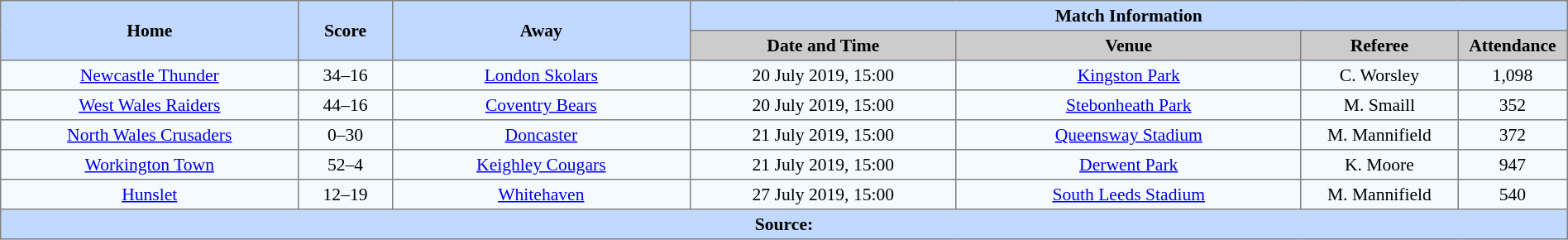<table border=1 style="border-collapse:collapse; font-size:90%; text-align:center;" cellpadding=3 cellspacing=0 width=100%>
<tr bgcolor=#C1D8FF>
<th rowspan=2 width=19%>Home</th>
<th rowspan=2 width=6%>Score</th>
<th rowspan=2 width=19%>Away</th>
<th colspan=4>Match Information</th>
</tr>
<tr bgcolor=#CCCCCC>
<th width=17%>Date and Time</th>
<th width=22%>Venue</th>
<th width=10%>Referee</th>
<th width=7%>Attendance</th>
</tr>
<tr bgcolor=#F5FAFF>
<td> <a href='#'>Newcastle Thunder</a></td>
<td>34–16</td>
<td> <a href='#'>London Skolars</a></td>
<td>20 July 2019, 15:00</td>
<td><a href='#'>Kingston Park</a></td>
<td>C. Worsley</td>
<td>1,098</td>
</tr>
<tr bgcolor=#F5FAFF>
<td> <a href='#'>West Wales Raiders</a></td>
<td>44–16</td>
<td> <a href='#'>Coventry Bears</a></td>
<td>20 July 2019, 15:00</td>
<td><a href='#'>Stebonheath Park</a></td>
<td>M. Smaill</td>
<td>352</td>
</tr>
<tr bgcolor=#F5FAFF>
<td> <a href='#'>North Wales Crusaders</a></td>
<td>0–30</td>
<td> <a href='#'>Doncaster</a></td>
<td>21 July 2019, 15:00</td>
<td><a href='#'>Queensway Stadium</a></td>
<td>M. Mannifield</td>
<td>372</td>
</tr>
<tr bgcolor=#F5FAFF>
<td> <a href='#'>Workington Town</a></td>
<td>52–4</td>
<td> <a href='#'>Keighley Cougars</a></td>
<td>21 July 2019, 15:00</td>
<td><a href='#'>Derwent Park</a></td>
<td>K. Moore</td>
<td>947</td>
</tr>
<tr bgcolor=#F5FAFF>
<td> <a href='#'>Hunslet</a></td>
<td>12–19</td>
<td> <a href='#'>Whitehaven</a></td>
<td>27 July 2019, 15:00</td>
<td><a href='#'>South Leeds Stadium</a></td>
<td>M. Mannifield</td>
<td>540</td>
</tr>
<tr bgcolor="#c1d8ff">
<th colspan="7">Source:</th>
</tr>
</table>
